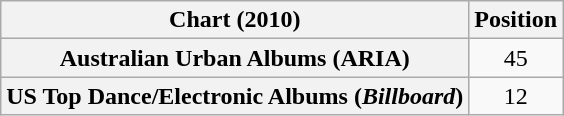<table class="wikitable sortable plainrowheaders" style="text-align:center">
<tr>
<th scope="col">Chart (2010)</th>
<th scope="col">Position</th>
</tr>
<tr>
<th scope="row">Australian Urban Albums (ARIA)</th>
<td>45</td>
</tr>
<tr>
<th scope="row">US Top Dance/Electronic Albums (<em>Billboard</em>)</th>
<td>12</td>
</tr>
</table>
